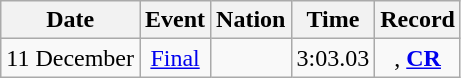<table class="wikitable" style=text-align:center>
<tr>
<th>Date</th>
<th>Event</th>
<th>Nation</th>
<th>Time</th>
<th>Record</th>
</tr>
<tr>
<td>11 December</td>
<td><a href='#'>Final</a></td>
<td align=left></td>
<td>3:03.03</td>
<td>, <strong><a href='#'>CR</a></strong></td>
</tr>
</table>
